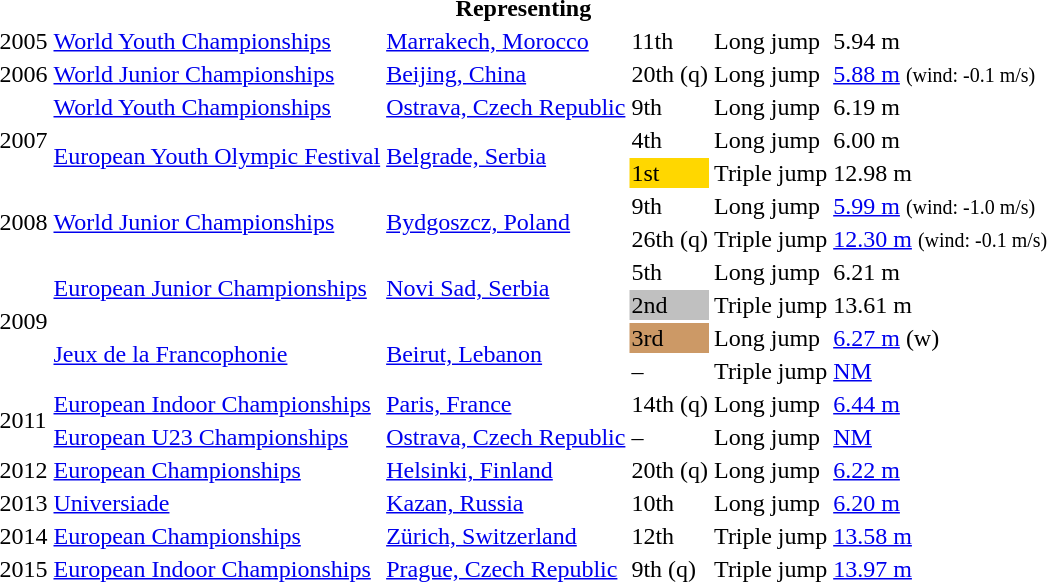<table>
<tr>
<th colspan="6">Representing </th>
</tr>
<tr>
<td>2005</td>
<td><a href='#'>World Youth Championships</a></td>
<td><a href='#'>Marrakech, Morocco</a></td>
<td>11th</td>
<td>Long jump</td>
<td>5.94 m</td>
</tr>
<tr>
<td>2006</td>
<td><a href='#'>World Junior Championships</a></td>
<td><a href='#'>Beijing, China</a></td>
<td>20th (q)</td>
<td>Long jump</td>
<td><a href='#'>5.88 m</a>  <small>(wind: -0.1 m/s)</small></td>
</tr>
<tr>
<td rowspan=3>2007</td>
<td><a href='#'>World Youth Championships</a></td>
<td><a href='#'>Ostrava, Czech Republic</a></td>
<td>9th</td>
<td>Long jump</td>
<td>6.19 m</td>
</tr>
<tr>
<td rowspan=2><a href='#'>European Youth Olympic Festival</a></td>
<td rowspan=2><a href='#'>Belgrade, Serbia</a></td>
<td>4th</td>
<td>Long jump</td>
<td>6.00 m</td>
</tr>
<tr>
<td bgcolor=gold>1st</td>
<td>Triple jump</td>
<td>12.98 m</td>
</tr>
<tr>
<td rowspan=2>2008</td>
<td rowspan=2><a href='#'>World Junior Championships</a></td>
<td rowspan=2><a href='#'>Bydgoszcz, Poland</a></td>
<td>9th</td>
<td>Long jump</td>
<td><a href='#'>5.99 m</a>  <small>(wind: -1.0 m/s)</small></td>
</tr>
<tr>
<td>26th (q)</td>
<td>Triple jump</td>
<td><a href='#'>12.30 m</a>  <small>(wind: -0.1 m/s)</small></td>
</tr>
<tr>
<td rowspan=4>2009</td>
<td rowspan=2><a href='#'>European Junior Championships</a></td>
<td rowspan=2><a href='#'>Novi Sad, Serbia</a></td>
<td>5th</td>
<td>Long jump</td>
<td>6.21 m</td>
</tr>
<tr>
<td bgcolor=silver>2nd</td>
<td>Triple jump</td>
<td>13.61 m</td>
</tr>
<tr>
<td rowspan=2><a href='#'>Jeux de la Francophonie</a></td>
<td rowspan=2><a href='#'>Beirut, Lebanon</a></td>
<td bgcolor=cc9966>3rd</td>
<td>Long jump</td>
<td><a href='#'>6.27 m</a> (w)</td>
</tr>
<tr>
<td>–</td>
<td>Triple jump</td>
<td><a href='#'>NM</a></td>
</tr>
<tr>
<td rowspan=2>2011</td>
<td><a href='#'>European Indoor Championships</a></td>
<td><a href='#'>Paris, France</a></td>
<td>14th (q)</td>
<td>Long jump</td>
<td><a href='#'>6.44 m</a></td>
</tr>
<tr>
<td><a href='#'>European U23 Championships</a></td>
<td><a href='#'>Ostrava, Czech Republic</a></td>
<td>–</td>
<td>Long jump</td>
<td><a href='#'>NM</a></td>
</tr>
<tr>
<td>2012</td>
<td><a href='#'>European Championships</a></td>
<td><a href='#'>Helsinki, Finland</a></td>
<td>20th (q)</td>
<td>Long jump</td>
<td><a href='#'>6.22 m</a></td>
</tr>
<tr>
<td>2013</td>
<td><a href='#'>Universiade</a></td>
<td><a href='#'>Kazan, Russia</a></td>
<td>10th</td>
<td>Long jump</td>
<td><a href='#'>6.20 m</a></td>
</tr>
<tr>
<td>2014</td>
<td><a href='#'>European Championships</a></td>
<td><a href='#'>Zürich, Switzerland</a></td>
<td>12th</td>
<td>Triple jump</td>
<td><a href='#'>13.58 m</a></td>
</tr>
<tr>
<td>2015</td>
<td><a href='#'>European Indoor Championships</a></td>
<td><a href='#'>Prague, Czech Republic</a></td>
<td>9th (q)</td>
<td>Triple jump</td>
<td><a href='#'>13.97 m</a></td>
</tr>
</table>
